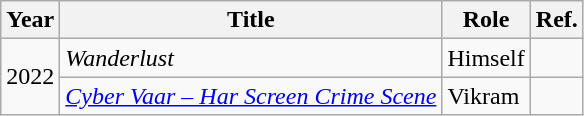<table class="wikitable sortable">
<tr>
<th>Year</th>
<th>Title</th>
<th>Role</th>
<th>Ref.</th>
</tr>
<tr>
<td rowspan="2">2022</td>
<td><em>Wanderlust</em></td>
<td>Himself</td>
<td></td>
</tr>
<tr>
<td><em><a href='#'>Cyber Vaar – Har Screen Crime Scene</a></em></td>
<td>Vikram</td>
<td></td>
</tr>
</table>
